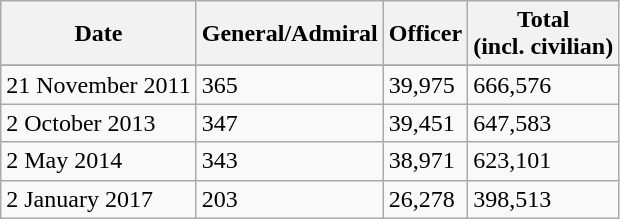<table class="wikitable">
<tr>
<th>Date</th>
<th>General/Admiral</th>
<th>Officer</th>
<th>Total<br>(incl. civilian)</th>
</tr>
<tr>
</tr>
<tr>
<td>21 November 2011</td>
<td>365</td>
<td>39,975</td>
<td>666,576</td>
</tr>
<tr>
<td>2 October 2013</td>
<td>347</td>
<td>39,451</td>
<td>647,583</td>
</tr>
<tr>
<td>2 May 2014</td>
<td>343</td>
<td>38,971</td>
<td>623,101</td>
</tr>
<tr>
<td>2 January 2017</td>
<td>203</td>
<td>26,278</td>
<td>398,513</td>
</tr>
</table>
